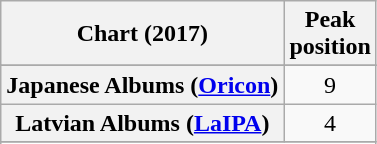<table class="wikitable sortable plainrowheaders" style="text-align:center">
<tr>
<th scope="col">Chart (2017)</th>
<th scope="col">Peak<br> position</th>
</tr>
<tr>
</tr>
<tr>
</tr>
<tr>
</tr>
<tr>
</tr>
<tr>
</tr>
<tr>
</tr>
<tr>
</tr>
<tr>
</tr>
<tr>
</tr>
<tr>
</tr>
<tr>
</tr>
<tr>
</tr>
<tr>
</tr>
<tr>
</tr>
<tr>
</tr>
<tr>
<th scope="row">Japanese Albums (<a href='#'>Oricon</a>)</th>
<td>9</td>
</tr>
<tr>
<th scope="row">Latvian Albums (<a href='#'>LaIPA</a>)</th>
<td>4</td>
</tr>
<tr>
</tr>
<tr>
</tr>
<tr>
</tr>
<tr>
</tr>
<tr>
</tr>
<tr>
</tr>
<tr>
</tr>
<tr>
</tr>
<tr>
</tr>
<tr>
</tr>
<tr>
</tr>
<tr>
</tr>
</table>
